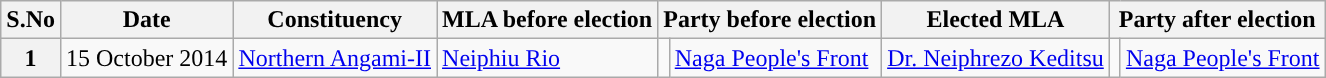<table class="wikitable sortable">
<tr>
<th>S.No</th>
<th>Date</th>
<th>Constituency</th>
<th>MLA before election</th>
<th colspan="2">Party before election</th>
<th>Elected MLA</th>
<th colspan="2">Party after election</th>
</tr>
<tr>
<th>1</th>
<td>15 October 2014</td>
<td><a href='#'>Northern Angami-II</a></td>
<td><a href='#'>Neiphiu Rio</a></td>
<td></td>
<td><a href='#'>Naga People's Front</a></td>
<td><a href='#'>Dr. Neiphrezo Keditsu</a></td>
<td></td>
<td><a href='#'>Naga People's Front</a></td>
</tr>
</table>
